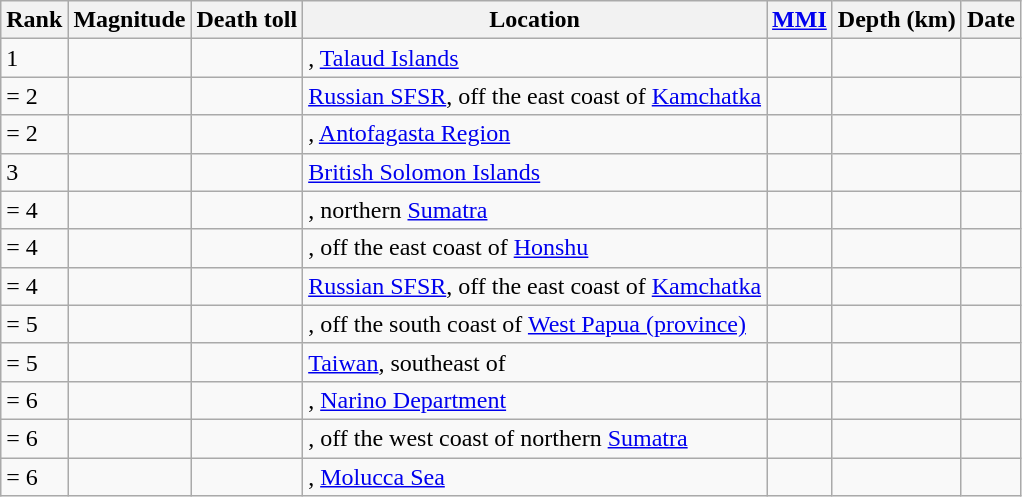<table class="sortable wikitable" style="font-size:100%;">
<tr>
<th>Rank</th>
<th>Magnitude</th>
<th>Death toll</th>
<th>Location</th>
<th><a href='#'>MMI</a></th>
<th>Depth (km)</th>
<th>Date</th>
</tr>
<tr>
<td>1</td>
<td></td>
<td></td>
<td>, <a href='#'>Talaud Islands</a></td>
<td></td>
<td></td>
<td></td>
</tr>
<tr>
<td>= 2</td>
<td></td>
<td></td>
<td> <a href='#'>Russian SFSR</a>, off the east coast of <a href='#'>Kamchatka</a></td>
<td></td>
<td></td>
<td></td>
</tr>
<tr>
<td>= 2</td>
<td></td>
<td></td>
<td>, <a href='#'>Antofagasta Region</a></td>
<td></td>
<td></td>
<td></td>
</tr>
<tr>
<td>3</td>
<td></td>
<td></td>
<td> <a href='#'>British Solomon Islands</a></td>
<td></td>
<td></td>
<td></td>
</tr>
<tr>
<td>= 4</td>
<td></td>
<td></td>
<td>, northern <a href='#'>Sumatra</a></td>
<td></td>
<td></td>
<td></td>
</tr>
<tr>
<td>= 4</td>
<td></td>
<td></td>
<td>, off the east coast of <a href='#'>Honshu</a></td>
<td></td>
<td></td>
<td></td>
</tr>
<tr>
<td>= 4</td>
<td></td>
<td></td>
<td> <a href='#'>Russian SFSR</a>, off the east coast of <a href='#'>Kamchatka</a></td>
<td></td>
<td></td>
<td></td>
</tr>
<tr>
<td>= 5</td>
<td></td>
<td></td>
<td>, off the south coast of <a href='#'>West Papua (province)</a></td>
<td></td>
<td></td>
<td></td>
</tr>
<tr>
<td>= 5</td>
<td></td>
<td></td>
<td> <a href='#'>Taiwan</a>, southeast of</td>
<td></td>
<td></td>
<td></td>
</tr>
<tr>
<td>= 6</td>
<td></td>
<td></td>
<td>, <a href='#'>Narino Department</a></td>
<td></td>
<td></td>
<td></td>
</tr>
<tr>
<td>= 6</td>
<td></td>
<td></td>
<td>, off the west coast of northern <a href='#'>Sumatra</a></td>
<td></td>
<td></td>
<td></td>
</tr>
<tr>
<td>= 6</td>
<td></td>
<td></td>
<td>, <a href='#'>Molucca Sea</a></td>
<td></td>
<td></td>
<td></td>
</tr>
</table>
